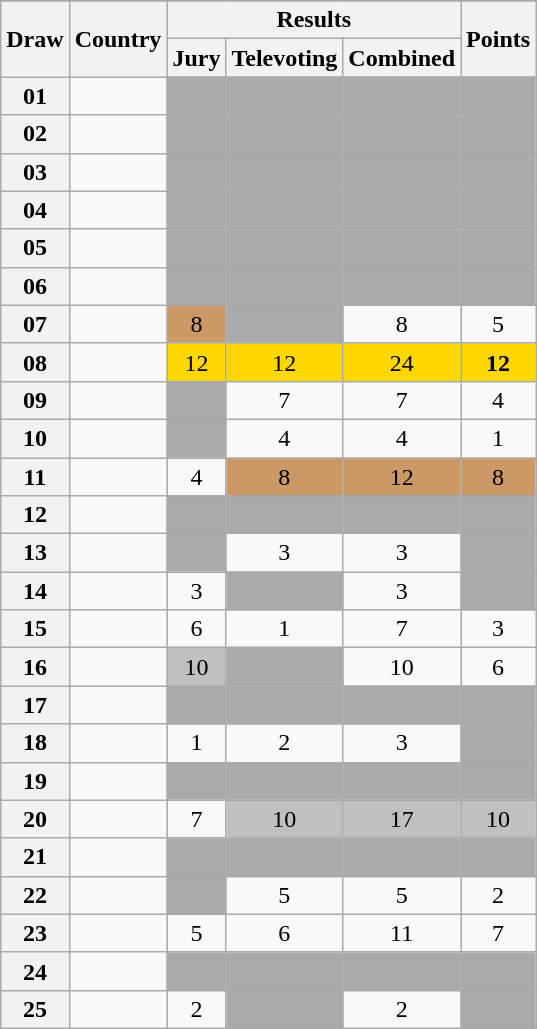<table class="sortable wikitable collapsible plainrowheaders" style="text-align:center">
<tr>
</tr>
<tr>
<th scope="col" rowspan="2">Draw</th>
<th scope="col" rowspan="2">Country</th>
<th scope="col" colspan="3">Results</th>
<th scope="col" rowspan="2">Points</th>
</tr>
<tr>
<th scope="col">Jury</th>
<th scope="col">Televoting</th>
<th scope="col">Combined</th>
</tr>
<tr>
<th scope="row" style="text-align:center;">01</th>
<td style="text-align:left;"></td>
<td style="background:#AAAAAA;"></td>
<td style="background:#AAAAAA;"></td>
<td style="background:#AAAAAA;"></td>
<td style="background:#AAAAAA;"></td>
</tr>
<tr>
<th scope="row" style="text-align:center;">02</th>
<td style="text-align:left;"></td>
<td style="background:#AAAAAA;"></td>
<td style="background:#AAAAAA;"></td>
<td style="background:#AAAAAA;"></td>
<td style="background:#AAAAAA;"></td>
</tr>
<tr>
<th scope="row" style="text-align:center;">03</th>
<td style="text-align:left;"></td>
<td style="background:#AAAAAA;"></td>
<td style="background:#AAAAAA;"></td>
<td style="background:#AAAAAA;"></td>
<td style="background:#AAAAAA;"></td>
</tr>
<tr>
<th scope="row" style="text-align:center;">04</th>
<td style="text-align:left;"></td>
<td style="background:#AAAAAA;"></td>
<td style="background:#AAAAAA;"></td>
<td style="background:#AAAAAA;"></td>
<td style="background:#AAAAAA;"></td>
</tr>
<tr>
<th scope="row" style="text-align:center;">05</th>
<td style="text-align:left;"></td>
<td style="background:#AAAAAA;"></td>
<td style="background:#AAAAAA;"></td>
<td style="background:#AAAAAA;"></td>
<td style="background:#AAAAAA;"></td>
</tr>
<tr>
<th scope="row" style="text-align:center;">06</th>
<td style="text-align:left;"></td>
<td style="background:#AAAAAA;"></td>
<td style="background:#AAAAAA;"></td>
<td style="background:#AAAAAA;"></td>
<td style="background:#AAAAAA;"></td>
</tr>
<tr>
<th scope="row" style="text-align:center;">07</th>
<td style="text-align:left;"></td>
<td style="background:#CC9966;">8</td>
<td style="background:#AAAAAA;"></td>
<td>8</td>
<td>5</td>
</tr>
<tr>
<th scope="row" style="text-align:center;">08</th>
<td style="text-align:left;"></td>
<td style="background:gold;">12</td>
<td style="background:gold;">12</td>
<td style="background:gold;">24</td>
<td style="background:gold;"><strong>12</strong></td>
</tr>
<tr>
<th scope="row" style="text-align:center;">09</th>
<td style="text-align:left;"></td>
<td style="background:#AAAAAA;"></td>
<td>7</td>
<td>7</td>
<td>4</td>
</tr>
<tr>
<th scope="row" style="text-align:center;">10</th>
<td style="text-align:left;"></td>
<td style="background:#AAAAAA;"></td>
<td>4</td>
<td>4</td>
<td>1</td>
</tr>
<tr>
<th scope="row" style="text-align:center;">11</th>
<td style="text-align:left;"></td>
<td>4</td>
<td style="background:#CC9966;">8</td>
<td style="background:#CC9966;">12</td>
<td style="background:#CC9966;">8</td>
</tr>
<tr>
<th scope="row" style="text-align:center;">12</th>
<td style="text-align:left;"></td>
<td style="background:#AAAAAA;"></td>
<td style="background:#AAAAAA;"></td>
<td style="background:#AAAAAA;"></td>
<td style="background:#AAAAAA;"></td>
</tr>
<tr>
<th scope="row" style="text-align:center;">13</th>
<td style="text-align:left;"></td>
<td style="background:#AAAAAA;"></td>
<td>3</td>
<td>3</td>
<td style="background:#AAAAAA;"></td>
</tr>
<tr>
<th scope="row" style="text-align:center;">14</th>
<td style="text-align:left;"></td>
<td>3</td>
<td style="background:#AAAAAA;"></td>
<td>3</td>
<td style="background:#AAAAAA;"></td>
</tr>
<tr>
<th scope="row" style="text-align:center;">15</th>
<td style="text-align:left;"></td>
<td>6</td>
<td>1</td>
<td>7</td>
<td>3</td>
</tr>
<tr>
<th scope="row" style="text-align:center;">16</th>
<td style="text-align:left;"></td>
<td style="background:silver;">10</td>
<td style="background:#AAAAAA;"></td>
<td>10</td>
<td>6</td>
</tr>
<tr>
<th scope="row" style="text-align:center;">17</th>
<td style="text-align:left;"></td>
<td style="background:#AAAAAA;"></td>
<td style="background:#AAAAAA;"></td>
<td style="background:#AAAAAA;"></td>
<td style="background:#AAAAAA;"></td>
</tr>
<tr>
<th scope="row" style="text-align:center;">18</th>
<td style="text-align:left;"></td>
<td>1</td>
<td>2</td>
<td>3</td>
<td style="background:#AAAAAA;"></td>
</tr>
<tr>
<th scope="row" style="text-align:center;">19</th>
<td style="text-align:left;"></td>
<td style="background:#AAAAAA;"></td>
<td style="background:#AAAAAA;"></td>
<td style="background:#AAAAAA;"></td>
<td style="background:#AAAAAA;"></td>
</tr>
<tr>
<th scope="row" style="text-align:center;">20</th>
<td style="text-align:left;"></td>
<td>7</td>
<td style="background:silver;">10</td>
<td style="background:silver;">17</td>
<td style="background:silver;">10</td>
</tr>
<tr>
<th scope="row" style="text-align:center;">21</th>
<td style="text-align:left;"></td>
<td style="background:#AAAAAA;"></td>
<td style="background:#AAAAAA;"></td>
<td style="background:#AAAAAA;"></td>
<td style="background:#AAAAAA;"></td>
</tr>
<tr>
<th scope="row" style="text-align:center;">22</th>
<td style="text-align:left;"></td>
<td style="background:#AAAAAA;"></td>
<td>5</td>
<td>5</td>
<td>2</td>
</tr>
<tr>
<th scope="row" style="text-align:center;">23</th>
<td style="text-align:left;"></td>
<td>5</td>
<td>6</td>
<td>11</td>
<td>7</td>
</tr>
<tr>
<th scope="row" style="text-align:center;">24</th>
<td style="text-align:left;"></td>
<td style="background:#AAAAAA;"></td>
<td style="background:#AAAAAA;"></td>
<td style="background:#AAAAAA;"></td>
<td style="background:#AAAAAA;"></td>
</tr>
<tr>
<th scope="row" style="text-align:center;">25</th>
<td style="text-align:left;"></td>
<td>2</td>
<td style="background:#AAAAAA;"></td>
<td>2</td>
<td style="background:#AAAAAA;"></td>
</tr>
</table>
